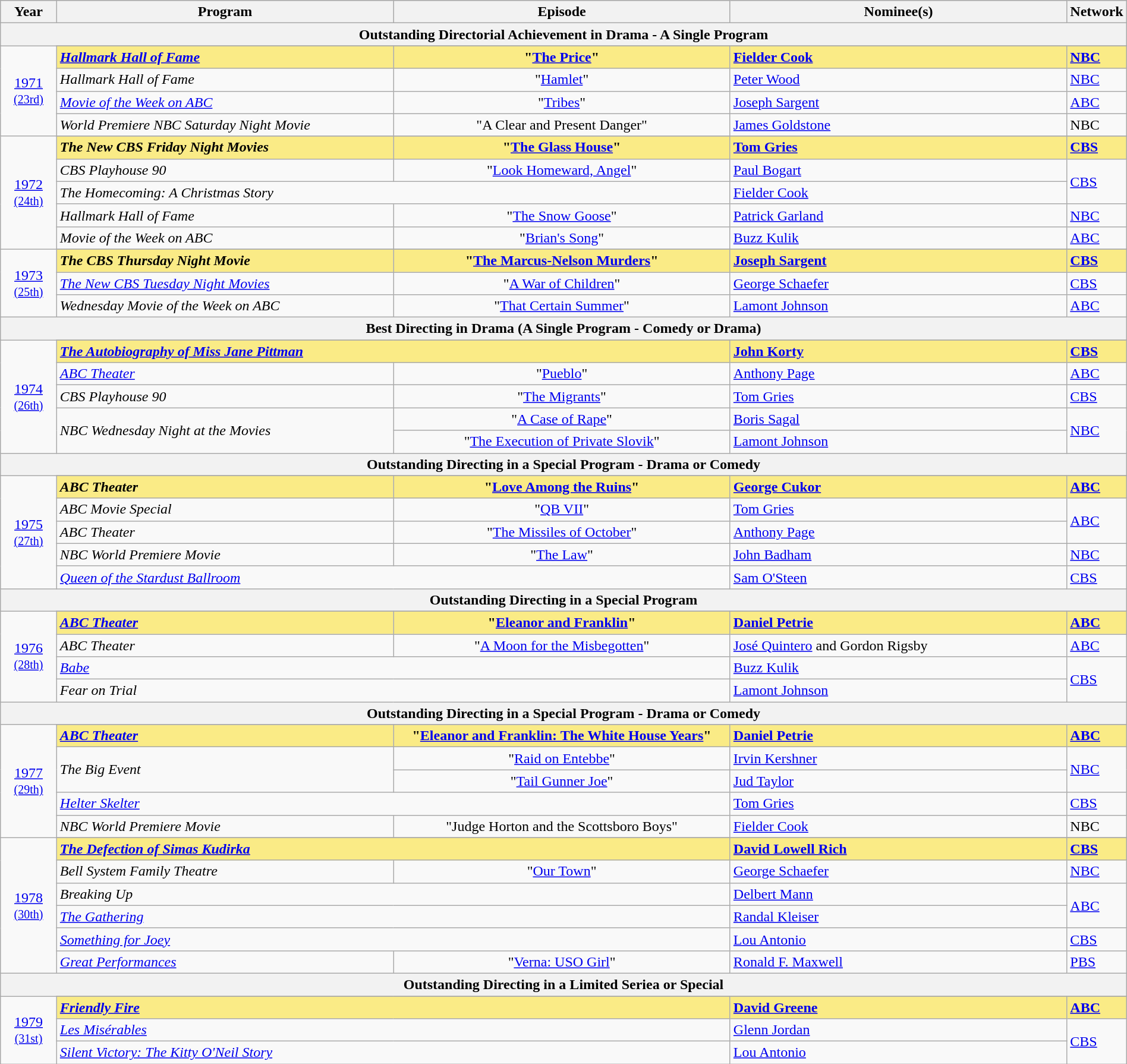<table class="wikitable" style="width:100%">
<tr bgcolor="#bebebe">
<th width="5%">Year</th>
<th width="30%">Program</th>
<th width="30%">Episode</th>
<th width="30%">Nominee(s)</th>
<th width="5%">Network</th>
</tr>
<tr>
<th colspan=5>Outstanding Directorial Achievement in Drama - A Single Program</th>
</tr>
<tr>
<td rowspan=5 style="text-align:center"><a href='#'>1971</a><br><small><a href='#'>(23rd)</a></small> <br></td>
</tr>
<tr style="background:#FAEB86">
<td><strong><em><a href='#'>Hallmark Hall of Fame</a></em></strong></td>
<td align=center><strong>"<a href='#'>The Price</a>"</strong></td>
<td><strong><a href='#'>Fielder Cook</a></strong></td>
<td><strong><a href='#'>NBC</a></strong></td>
</tr>
<tr>
<td><em>Hallmark Hall of Fame</em></td>
<td align=center>"<a href='#'>Hamlet</a>"</td>
<td><a href='#'>Peter Wood</a></td>
<td><a href='#'>NBC</a></td>
</tr>
<tr>
<td><em><a href='#'>Movie of the Week on ABC</a></em></td>
<td align=center>"<a href='#'>Tribes</a>"</td>
<td><a href='#'>Joseph Sargent</a></td>
<td><a href='#'>ABC</a></td>
</tr>
<tr>
<td><em>World Premiere NBC Saturday Night Movie</em></td>
<td align=center>"A Clear and Present Danger"</td>
<td><a href='#'>James Goldstone</a></td>
<td>NBC</td>
</tr>
<tr>
<td rowspan=6 style="text-align:center"><a href='#'>1972</a><br><small><a href='#'>(24th)</a></small> <br></td>
</tr>
<tr style="background:#FAEB86">
<td><strong><em>The New CBS Friday Night Movies</em></strong></td>
<td align=center><strong>"<a href='#'>The Glass House</a>"</strong></td>
<td><strong><a href='#'>Tom Gries</a></strong></td>
<td><strong><a href='#'>CBS</a></strong></td>
</tr>
<tr>
<td><em>CBS Playhouse 90</em></td>
<td align=center>"<a href='#'>Look Homeward, Angel</a>"</td>
<td><a href='#'>Paul Bogart</a></td>
<td rowspan=2><a href='#'>CBS</a></td>
</tr>
<tr>
<td colspan=2><em>The Homecoming: A Christmas Story</em></td>
<td><a href='#'>Fielder Cook</a></td>
</tr>
<tr>
<td><em>Hallmark Hall of Fame</em></td>
<td align=center>"<a href='#'>The Snow Goose</a>"</td>
<td><a href='#'>Patrick Garland</a></td>
<td><a href='#'>NBC</a></td>
</tr>
<tr>
<td><em>Movie of the Week on ABC</em></td>
<td align=center>"<a href='#'>Brian's Song</a>"</td>
<td><a href='#'>Buzz Kulik</a></td>
<td><a href='#'>ABC</a></td>
</tr>
<tr>
<td rowspan=4 style="text-align:center"><a href='#'>1973</a><br><small><a href='#'>(25th)</a></small> <br></td>
</tr>
<tr style="background:#FAEB86">
<td><strong><em>The CBS Thursday Night Movie</em></strong></td>
<td align=center><strong>"<a href='#'>The Marcus-Nelson Murders</a>"</strong></td>
<td><strong><a href='#'>Joseph Sargent</a></strong></td>
<td><strong><a href='#'>CBS</a></strong></td>
</tr>
<tr>
<td><em><a href='#'>The New CBS Tuesday Night Movies</a></em></td>
<td align=center>"<a href='#'>A War of Children</a>"</td>
<td><a href='#'>George Schaefer</a></td>
<td><a href='#'>CBS</a></td>
</tr>
<tr>
<td><em>Wednesday Movie of the Week on ABC</em></td>
<td align=center>"<a href='#'>That Certain Summer</a>"</td>
<td><a href='#'>Lamont Johnson</a></td>
<td><a href='#'>ABC</a></td>
</tr>
<tr>
<th colspan=5>Best Directing in Drama (A Single Program - Comedy or Drama)</th>
</tr>
<tr>
<td rowspan=6 style="text-align:center"><a href='#'>1974</a><br><small><a href='#'>(26th)</a></small> <br></td>
</tr>
<tr style="background:#FAEB86">
<td colspan=2><strong><em><a href='#'>The Autobiography of Miss Jane Pittman</a></em></strong></td>
<td><strong><a href='#'>John Korty</a></strong></td>
<td><strong><a href='#'>CBS</a></strong></td>
</tr>
<tr>
<td><em><a href='#'>ABC Theater</a></em></td>
<td align=center>"<a href='#'>Pueblo</a>"</td>
<td><a href='#'>Anthony Page</a></td>
<td><a href='#'>ABC</a></td>
</tr>
<tr>
<td><em>CBS Playhouse 90</em></td>
<td align=center>"<a href='#'>The Migrants</a>"</td>
<td><a href='#'>Tom Gries</a></td>
<td><a href='#'>CBS</a></td>
</tr>
<tr>
<td rowspan=2><em>NBC Wednesday Night at the Movies</em></td>
<td align=center>"<a href='#'>A Case of Rape</a>"</td>
<td><a href='#'>Boris Sagal</a></td>
<td rowspan=2><a href='#'>NBC</a></td>
</tr>
<tr>
<td align=center>"<a href='#'>The Execution of Private Slovik</a>"</td>
<td><a href='#'>Lamont Johnson</a></td>
</tr>
<tr>
<th colspan=5>Outstanding Directing in a Special Program - Drama or Comedy</th>
</tr>
<tr>
<td rowspan=6 style="text-align:center"><a href='#'>1975</a><br><small><a href='#'>(27th)</a></small> <br></td>
</tr>
<tr style="background:#FAEB86">
<td><strong><em>ABC Theater</em></strong></td>
<td align=center><strong>"<a href='#'>Love Among the Ruins</a>"</strong></td>
<td><strong><a href='#'>George Cukor</a></strong></td>
<td><strong><a href='#'>ABC</a></strong></td>
</tr>
<tr>
<td><em>ABC Movie Special</em></td>
<td align=center>"<a href='#'>QB VII</a>"</td>
<td><a href='#'>Tom Gries</a></td>
<td rowspan=2><a href='#'>ABC</a></td>
</tr>
<tr>
<td><em>ABC Theater</em></td>
<td align=center>"<a href='#'>The Missiles of October</a>"</td>
<td><a href='#'>Anthony Page</a></td>
</tr>
<tr>
<td><em>NBC World Premiere Movie</em></td>
<td align=center>"<a href='#'>The Law</a>"</td>
<td><a href='#'>John Badham</a></td>
<td><a href='#'>NBC</a></td>
</tr>
<tr>
<td colspan=2><em><a href='#'>Queen of the Stardust Ballroom</a></em></td>
<td><a href='#'>Sam O'Steen</a></td>
<td><a href='#'>CBS</a></td>
</tr>
<tr>
<th colspan=5>Outstanding Directing in a Special Program</th>
</tr>
<tr>
<td rowspan=5 style="text-align:center"><a href='#'>1976</a><br><small><a href='#'>(28th)</a></small> <br></td>
</tr>
<tr style="background:#FAEB86">
<td><strong><em><a href='#'>ABC Theater</a></em></strong></td>
<td align=center><strong>"<a href='#'>Eleanor and Franklin</a>"</strong></td>
<td><strong><a href='#'>Daniel Petrie</a></strong></td>
<td><strong><a href='#'>ABC</a></strong></td>
</tr>
<tr>
<td><em>ABC Theater</em></td>
<td align=center>"<a href='#'>A Moon for the Misbegotten</a>"</td>
<td><a href='#'>José Quintero</a> and Gordon Rigsby</td>
<td><a href='#'>ABC</a></td>
</tr>
<tr>
<td colspan=2><em><a href='#'>Babe</a></em></td>
<td><a href='#'>Buzz Kulik</a></td>
<td rowspan=2><a href='#'>CBS</a></td>
</tr>
<tr>
<td colspan=2><em>Fear on Trial</em></td>
<td><a href='#'>Lamont Johnson</a></td>
</tr>
<tr>
<th colspan=5>Outstanding Directing in a Special Program - Drama or Comedy</th>
</tr>
<tr>
<td rowspan=6 style="text-align:center"><a href='#'>1977</a><br><small><a href='#'>(29th)</a></small> <br></td>
</tr>
<tr style="background:#FAEB86">
<td><strong><em><a href='#'>ABC Theater</a></em></strong></td>
<td align=center><strong>"<a href='#'>Eleanor and Franklin: The White House Years</a>"</strong></td>
<td><strong><a href='#'>Daniel Petrie</a></strong></td>
<td><strong><a href='#'>ABC</a></strong></td>
</tr>
<tr>
<td rowspan=2><em>The Big Event</em></td>
<td align=center>"<a href='#'>Raid on Entebbe</a>"</td>
<td><a href='#'>Irvin Kershner</a></td>
<td rowspan=2><a href='#'>NBC</a></td>
</tr>
<tr>
<td align=center>"<a href='#'>Tail Gunner Joe</a>"</td>
<td><a href='#'>Jud Taylor</a></td>
</tr>
<tr>
<td colspan=2><em><a href='#'>Helter Skelter</a></em></td>
<td><a href='#'>Tom Gries</a></td>
<td><a href='#'>CBS</a></td>
</tr>
<tr>
<td><em>NBC World Premiere Movie</em></td>
<td align=center>"Judge Horton and the Scottsboro Boys"</td>
<td><a href='#'>Fielder Cook</a></td>
<td>NBC</td>
</tr>
<tr>
<td rowspan=7 style="text-align:center"><a href='#'>1978</a><br><small><a href='#'>(30th)</a></small> <br></td>
</tr>
<tr style="background:#FAEB86">
<td colspan=2><strong><em><a href='#'>The Defection of Simas Kudirka</a></em></strong></td>
<td><strong><a href='#'>David Lowell Rich</a></strong></td>
<td><strong><a href='#'>CBS</a></strong></td>
</tr>
<tr>
<td><em>Bell System Family Theatre</em></td>
<td align=center>"<a href='#'>Our Town</a>"</td>
<td><a href='#'>George Schaefer</a></td>
<td><a href='#'>NBC</a></td>
</tr>
<tr>
<td colspan=2><em>Breaking Up</em></td>
<td><a href='#'>Delbert Mann</a></td>
<td rowspan=2><a href='#'>ABC</a></td>
</tr>
<tr>
<td colspan=2><em><a href='#'>The Gathering</a></em></td>
<td><a href='#'>Randal Kleiser</a></td>
</tr>
<tr>
<td colspan=2><em><a href='#'>Something for Joey</a></em></td>
<td><a href='#'>Lou Antonio</a></td>
<td><a href='#'>CBS</a></td>
</tr>
<tr>
<td><em><a href='#'>Great Performances</a></em></td>
<td align=center>"<a href='#'>Verna: USO Girl</a>"</td>
<td><a href='#'>Ronald F. Maxwell</a></td>
<td><a href='#'>PBS</a></td>
</tr>
<tr>
<th colspan=5>Outstanding Directing in a Limited Seriea or Special</th>
</tr>
<tr>
<td rowspan=4 style="text-align:center"><a href='#'>1979</a><br><small><a href='#'>(31st)</a></small> <br></td>
</tr>
<tr style="background:#FAEB86">
<td colspan=2><strong><em><a href='#'>Friendly Fire</a></em></strong></td>
<td><strong><a href='#'>David Greene</a></strong></td>
<td><strong><a href='#'>ABC</a></strong></td>
</tr>
<tr>
<td colspan=2><em><a href='#'>Les Misérables</a></em></td>
<td><a href='#'>Glenn Jordan</a></td>
<td rowspan=2><a href='#'>CBS</a></td>
</tr>
<tr>
<td colspan=2><em><a href='#'>Silent Victory: The Kitty O'Neil Story</a></em></td>
<td><a href='#'>Lou Antonio</a></td>
</tr>
</table>
